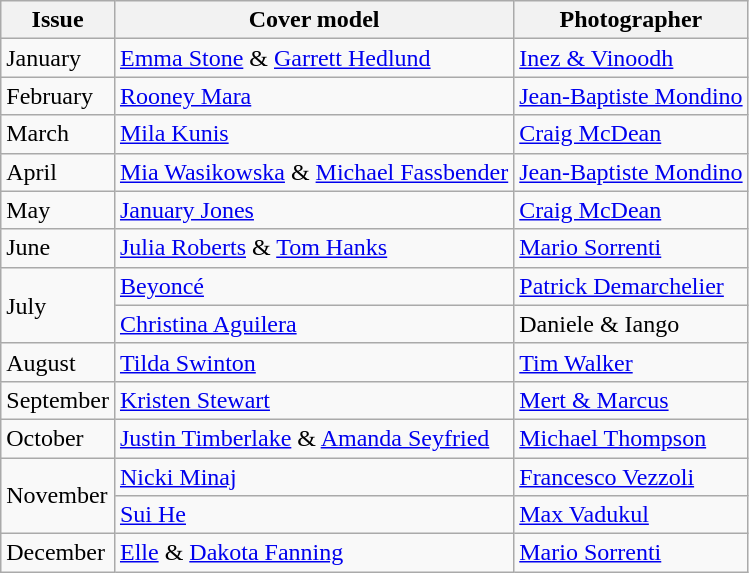<table class="sortable wikitable">
<tr>
<th>Issue</th>
<th>Cover model</th>
<th>Photographer</th>
</tr>
<tr>
<td>January</td>
<td><a href='#'>Emma Stone</a> & <a href='#'>Garrett Hedlund</a></td>
<td><a href='#'>Inez & Vinoodh</a></td>
</tr>
<tr>
<td>February</td>
<td><a href='#'>Rooney Mara</a></td>
<td><a href='#'>Jean-Baptiste Mondino</a></td>
</tr>
<tr>
<td>March</td>
<td><a href='#'>Mila Kunis</a></td>
<td><a href='#'>Craig McDean</a></td>
</tr>
<tr>
<td>April</td>
<td><a href='#'>Mia Wasikowska</a> &  <a href='#'>Michael Fassbender</a></td>
<td><a href='#'>Jean-Baptiste Mondino</a></td>
</tr>
<tr>
<td>May</td>
<td><a href='#'>January Jones</a></td>
<td><a href='#'>Craig McDean</a></td>
</tr>
<tr>
<td>June</td>
<td><a href='#'>Julia Roberts</a> & <a href='#'>Tom Hanks</a></td>
<td><a href='#'>Mario Sorrenti</a></td>
</tr>
<tr>
<td rowspan=2>July</td>
<td><a href='#'>Beyoncé</a></td>
<td><a href='#'>Patrick Demarchelier</a></td>
</tr>
<tr>
<td><a href='#'>Christina Aguilera</a></td>
<td>Daniele & Iango</td>
</tr>
<tr>
<td>August</td>
<td><a href='#'>Tilda Swinton</a></td>
<td><a href='#'>Tim Walker</a></td>
</tr>
<tr>
<td>September</td>
<td><a href='#'>Kristen Stewart</a></td>
<td><a href='#'>Mert & Marcus</a></td>
</tr>
<tr>
<td>October</td>
<td><a href='#'>Justin Timberlake</a> & <a href='#'>Amanda Seyfried</a></td>
<td><a href='#'>Michael Thompson</a></td>
</tr>
<tr>
<td rowspan=2>November</td>
<td><a href='#'>Nicki Minaj</a></td>
<td><a href='#'>Francesco Vezzoli</a></td>
</tr>
<tr>
<td><a href='#'>Sui He</a></td>
<td><a href='#'>Max Vadukul</a></td>
</tr>
<tr>
<td>December</td>
<td><a href='#'>Elle</a> & <a href='#'>Dakota Fanning</a></td>
<td><a href='#'>Mario Sorrenti</a></td>
</tr>
</table>
